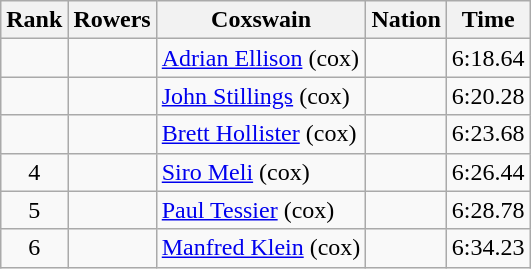<table class="wikitable sortable" style="text-align:center">
<tr>
<th>Rank</th>
<th>Rowers</th>
<th>Coxswain</th>
<th>Nation</th>
<th>Time</th>
</tr>
<tr>
<td></td>
<td align=left></td>
<td align=left><a href='#'>Adrian Ellison</a> (cox)</td>
<td align=left></td>
<td>6:18.64</td>
</tr>
<tr>
<td></td>
<td align=left></td>
<td align=left><a href='#'>John Stillings</a> (cox)</td>
<td align=left></td>
<td>6:20.28</td>
</tr>
<tr>
<td></td>
<td align=left></td>
<td align=left><a href='#'>Brett Hollister</a> (cox)</td>
<td align=left></td>
<td>6:23.68</td>
</tr>
<tr>
<td>4</td>
<td align=left></td>
<td align=left><a href='#'>Siro Meli</a> (cox)</td>
<td align=left></td>
<td>6:26.44</td>
</tr>
<tr>
<td>5</td>
<td align=left></td>
<td align=left><a href='#'>Paul Tessier</a> (cox)</td>
<td align=left></td>
<td>6:28.78</td>
</tr>
<tr>
<td>6</td>
<td align=left></td>
<td align=left><a href='#'>Manfred Klein</a> (cox)</td>
<td align=left></td>
<td>6:34.23</td>
</tr>
</table>
